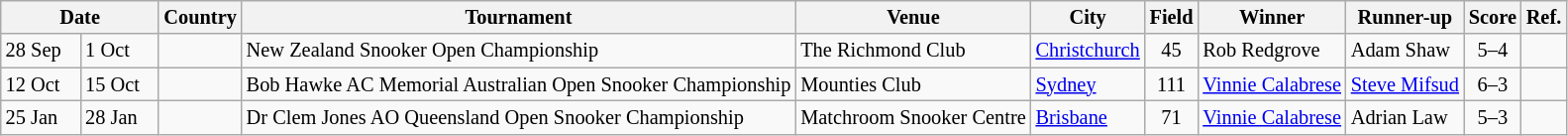<table class="wikitable" style="font-size: 85%">
<tr>
<th colspan="2" style="width:100px; text-align:center;">Date</th>
<th>Country</th>
<th>Tournament</th>
<th>Venue</th>
<th>City</th>
<th>Field</th>
<th>Winner</th>
<th>Runner-up</th>
<th>Score</th>
<th>Ref.</th>
</tr>
<tr>
<td>28 Sep</td>
<td>1 Oct</td>
<td></td>
<td>New Zealand Snooker Open Championship</td>
<td>The Richmond Club</td>
<td><a href='#'>Christchurch</a></td>
<td align=center>45</td>
<td> Rob Redgrove</td>
<td> Adam Shaw</td>
<td align=center>5–4</td>
<td align=center></td>
</tr>
<tr>
<td>12 Oct</td>
<td>15 Oct</td>
<td></td>
<td>Bob Hawke AC Memorial Australian Open Snooker Championship</td>
<td>Mounties Club</td>
<td><a href='#'>Sydney</a></td>
<td align=center>111</td>
<td> <a href='#'>Vinnie Calabrese</a></td>
<td> <a href='#'>Steve Mifsud</a></td>
<td align=center>6–3</td>
<td align=center></td>
</tr>
<tr>
<td>25 Jan</td>
<td>28 Jan</td>
<td></td>
<td>Dr Clem Jones AO Queensland Open Snooker Championship</td>
<td>Matchroom Snooker Centre</td>
<td><a href='#'>Brisbane</a></td>
<td align=center>71</td>
<td> <a href='#'>Vinnie Calabrese</a></td>
<td> Adrian Law</td>
<td align=center>5–3</td>
<td align=center></td>
</tr>
</table>
